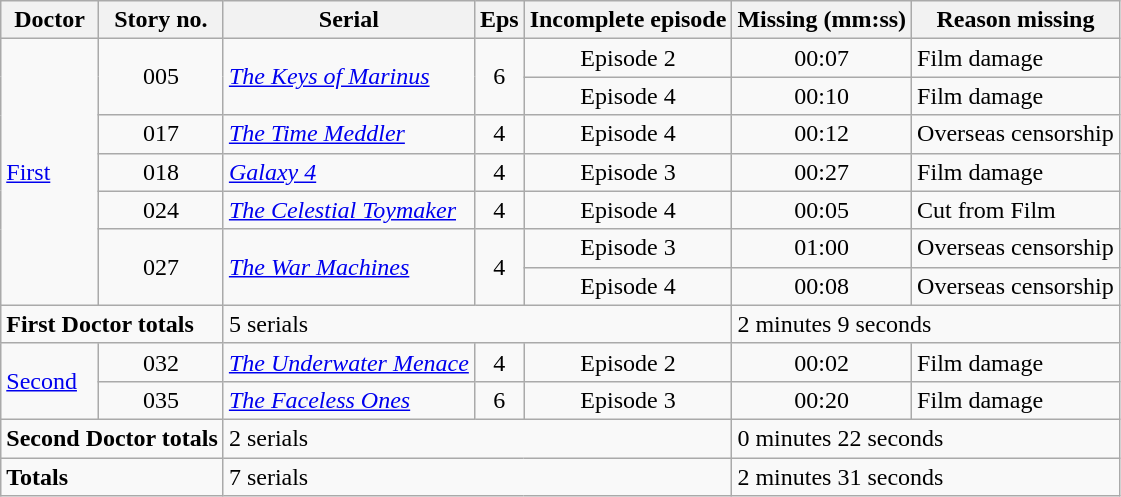<table class="wikitable">
<tr>
<th>Doctor</th>
<th>Story no.</th>
<th>Serial</th>
<th>Eps</th>
<th>Incomplete episode</th>
<th>Missing (mm:ss)</th>
<th>Reason missing</th>
</tr>
<tr>
<td rowspan=7><a href='#'>First</a></td>
<td rowspan="2" style="text-align:center;">005</td>
<td rowspan=2><em><a href='#'>The Keys of Marinus</a></em></td>
<td rowspan="2" style="text-align:center;">6</td>
<td style="text-align:center;">Episode 2</td>
<td align=center>00:07</td>
<td>Film damage</td>
</tr>
<tr>
<td style="text-align:center;">Episode 4</td>
<td align=center>00:10</td>
<td>Film damage</td>
</tr>
<tr>
<td style="text-align:center;">017</td>
<td><em><a href='#'>The Time Meddler</a></em></td>
<td style="text-align:center;">4</td>
<td style="text-align:center;">Episode 4</td>
<td style="text-align:center;">00:12</td>
<td>Overseas censorship</td>
</tr>
<tr>
<td style="text-align:center;">018</td>
<td><em><a href='#'>Galaxy 4</a></em></td>
<td style="text-align:center;">4</td>
<td style="text-align:center;">Episode 3</td>
<td style="text-align:center;">00:27</td>
<td>Film damage</td>
</tr>
<tr>
<td style="text-align:center;">024</td>
<td><em><a href='#'>The Celestial Toymaker</a></em></td>
<td style="text-align:center;">4</td>
<td style="text-align:center;">Episode 4</td>
<td style="text-align:center;">00:05</td>
<td>Cut from Film</td>
</tr>
<tr>
<td rowspan="2" style="text-align:center;">027</td>
<td rowspan=2><em><a href='#'>The War Machines</a></em></td>
<td rowspan="2" style="text-align:center;">4</td>
<td style="text-align:center;">Episode 3</td>
<td align=center>01:00</td>
<td>Overseas censorship</td>
</tr>
<tr>
<td style="text-align:center;">Episode 4</td>
<td align=center>00:08</td>
<td>Overseas censorship</td>
</tr>
<tr>
<td colspan=2><strong>First Doctor totals</strong></td>
<td colspan=3>5 serials</td>
<td colspan=5>2 minutes 9 seconds</td>
</tr>
<tr>
<td rowspan="2"><a href='#'>Second</a></td>
<td align="center">032</td>
<td><em><a href='#'>The Underwater Menace</a></em></td>
<td align="center">4</td>
<td align="center">Episode 2</td>
<td align="center">00:02</td>
<td>Film damage </td>
</tr>
<tr>
<td align="center">035</td>
<td><em><a href='#'>The Faceless Ones</a></em></td>
<td align="center">6</td>
<td style="text-align:center;">Episode 3</td>
<td align="center">00:20</td>
<td>Film damage</td>
</tr>
<tr>
<td colspan="2"><strong>Second Doctor totals</strong></td>
<td colspan="3">2 serials</td>
<td colspan="5">0 minutes 22 seconds</td>
</tr>
<tr>
<td colspan=2><strong>Totals</strong></td>
<td colspan=3>7 serials</td>
<td colspan=5>2 minutes 31 seconds</td>
</tr>
</table>
